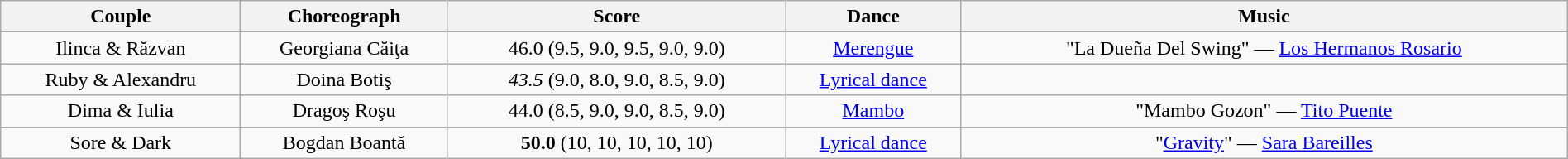<table class="wikitable" style="text-align: center; width:100%;">
<tr>
<th>Couple</th>
<th>Choreograph</th>
<th>Score</th>
<th>Dance</th>
<th>Music</th>
</tr>
<tr>
<td>Ilinca & Răzvan</td>
<td>Georgiana Căiţa</td>
<td>46.0 (9.5, 9.0, 9.5, 9.0, 9.0)</td>
<td><a href='#'>Merengue</a></td>
<td>"La Dueña Del Swing" — <a href='#'>Los Hermanos Rosario</a></td>
</tr>
<tr>
<td>Ruby & Alexandru</td>
<td>Doina Botiş</td>
<td><span> <em>43.5</em> (9.0, 8.0, 9.0, 8.5, 9.0)</span></td>
<td><a href='#'>Lyrical dance</a></td>
<td></td>
</tr>
<tr>
<td>Dima & Iulia</td>
<td>Dragoş Roşu</td>
<td>44.0 (8.5, 9.0, 9.0, 8.5, 9.0)</td>
<td><a href='#'>Mambo</a></td>
<td>"Mambo Gozon" — <a href='#'>Tito Puente</a></td>
</tr>
<tr>
<td>Sore & Dark</td>
<td>Bogdan Boantă</td>
<td><span> <strong>50.0</strong> (10, 10, 10, 10, 10)</span></td>
<td><a href='#'>Lyrical dance</a></td>
<td>"<a href='#'>Gravity</a>" — <a href='#'>Sara Bareilles</a></td>
</tr>
</table>
